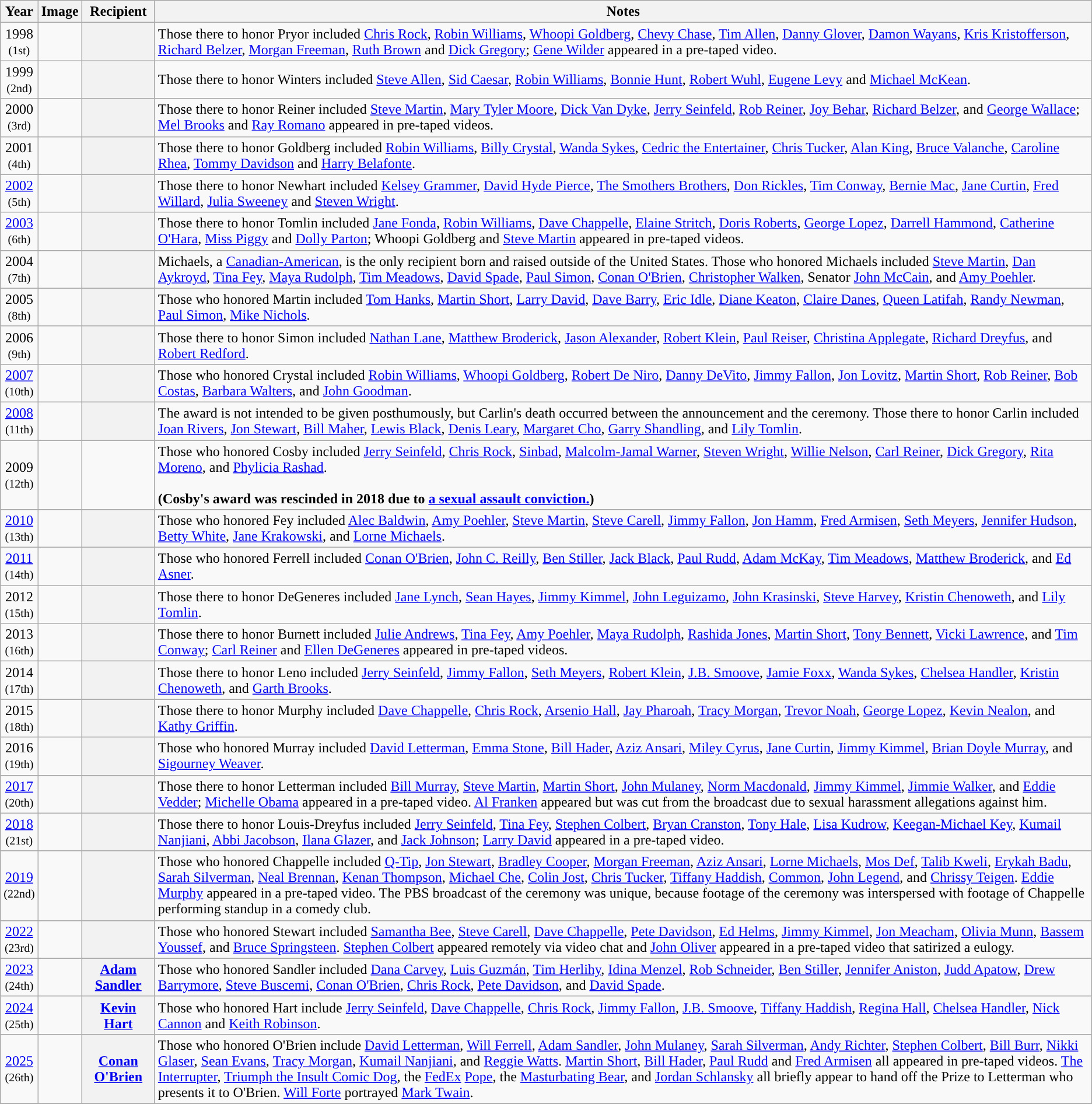<table class="wikitable sortable plainrowheaders" style="text-align:center;">
<tr>
<th scope="col">Year</th>
<th scope="col" class="unsortable">Image</th>
<th scope="col">Recipient</th>
<th scope="col" class="unsortable">Notes</th>
</tr>
<tr>
<td>1998 <br> <small> (1st) </small> <br></td>
<td></td>
<th scope="row"></th>
<td style="text-align:left;">Those there to honor Pryor included <a href='#'>Chris Rock</a>, <a href='#'>Robin Williams</a>, <a href='#'>Whoopi Goldberg</a>, <a href='#'>Chevy Chase</a>, <a href='#'>Tim Allen</a>, <a href='#'>Danny Glover</a>, <a href='#'>Damon Wayans</a>, <a href='#'>Kris Kristofferson</a>, <a href='#'>Richard Belzer</a>, <a href='#'>Morgan Freeman</a>, <a href='#'>Ruth Brown</a> and <a href='#'>Dick Gregory</a>; <a href='#'>Gene Wilder</a> appeared in a pre-taped video.</td>
</tr>
<tr>
<td>1999 <br> <small> (2nd) </small> <br></td>
<td></td>
<th scope="row"></th>
<td style="text-align:left;">Those there to honor Winters included <a href='#'>Steve Allen</a>, <a href='#'>Sid Caesar</a>, <a href='#'>Robin Williams</a>, <a href='#'>Bonnie Hunt</a>, <a href='#'>Robert Wuhl</a>, <a href='#'>Eugene Levy</a> and <a href='#'>Michael McKean</a>.</td>
</tr>
<tr>
<td>2000 <br> <small> (3rd) </small> <br></td>
<td></td>
<th scope="row"></th>
<td style="text-align:left;">Those there to honor Reiner included <a href='#'>Steve Martin</a>, <a href='#'>Mary Tyler Moore</a>, <a href='#'>Dick Van Dyke</a>, <a href='#'>Jerry Seinfeld</a>, <a href='#'>Rob Reiner</a>, <a href='#'>Joy Behar</a>, <a href='#'>Richard Belzer</a>, and <a href='#'>George Wallace</a>; <a href='#'>Mel Brooks</a> and <a href='#'>Ray Romano</a> appeared in pre-taped videos.</td>
</tr>
<tr>
<td>2001 <br> <small> (4th) </small> <br></td>
<td></td>
<th scope="row"></th>
<td style="text-align:left;">Those there to honor Goldberg included <a href='#'>Robin Williams</a>, <a href='#'>Billy Crystal</a>, <a href='#'>Wanda Sykes</a>, <a href='#'>Cedric the Entertainer</a>, <a href='#'>Chris Tucker</a>, <a href='#'>Alan King</a>, <a href='#'>Bruce Valanche</a>, <a href='#'>Caroline Rhea</a>, <a href='#'>Tommy Davidson</a> and <a href='#'>Harry Belafonte</a>.</td>
</tr>
<tr>
<td><a href='#'>2002</a> <br> <small> (5th) </small> <br></td>
<td></td>
<th scope="row"></th>
<td style="text-align:left;">Those there to honor Newhart included <a href='#'>Kelsey Grammer</a>, <a href='#'>David Hyde Pierce</a>, <a href='#'>The Smothers Brothers</a>, <a href='#'>Don Rickles</a>, <a href='#'>Tim Conway</a>, <a href='#'>Bernie Mac</a>, <a href='#'>Jane Curtin</a>, <a href='#'>Fred Willard</a>, <a href='#'>Julia Sweeney</a> and <a href='#'>Steven Wright</a>.</td>
</tr>
<tr>
<td><a href='#'>2003</a> <br> <small> (6th) </small> <br></td>
<td></td>
<th scope="row"></th>
<td style="text-align:left;">Those there to honor Tomlin included <a href='#'>Jane Fonda</a>, <a href='#'>Robin Williams</a>, <a href='#'>Dave Chappelle</a>, <a href='#'>Elaine Stritch</a>, <a href='#'>Doris Roberts</a>, <a href='#'>George Lopez</a>, <a href='#'>Darrell Hammond</a>, <a href='#'>Catherine O'Hara</a>, <a href='#'>Miss Piggy</a> and <a href='#'>Dolly Parton</a>; Whoopi Goldberg and <a href='#'>Steve Martin</a> appeared in pre-taped videos.</td>
</tr>
<tr>
<td>2004 <br> <small> (7th) </small> <br></td>
<td></td>
<th scope="row"></th>
<td style="text-align:left;">Michaels, a <a href='#'>Canadian-American</a>, is the only recipient  born and raised outside of the United States. Those who honored Michaels included <a href='#'>Steve Martin</a>, <a href='#'>Dan Aykroyd</a>, <a href='#'>Tina Fey</a>, <a href='#'>Maya Rudolph</a>, <a href='#'>Tim Meadows</a>, <a href='#'>David Spade</a>, <a href='#'>Paul Simon</a>, <a href='#'>Conan O'Brien</a>, <a href='#'>Christopher Walken</a>, Senator <a href='#'>John McCain</a>, and <a href='#'>Amy Poehler</a>.</td>
</tr>
<tr>
<td>2005 <br> <small> (8th) </small> <br></td>
<td></td>
<th scope="row"></th>
<td style="text-align:left;">Those who honored Martin included <a href='#'>Tom Hanks</a>, <a href='#'>Martin Short</a>, <a href='#'>Larry David</a>, <a href='#'>Dave Barry</a>, <a href='#'>Eric Idle</a>, <a href='#'>Diane Keaton</a>, <a href='#'>Claire Danes</a>, <a href='#'>Queen Latifah</a>, <a href='#'>Randy Newman</a>, <a href='#'>Paul Simon</a>, <a href='#'>Mike Nichols</a>.</td>
</tr>
<tr>
<td>2006 <br> <small> (9th) </small> <br></td>
<td></td>
<th scope="row"></th>
<td style="text-align:left;">Those there to honor Simon included <a href='#'>Nathan Lane</a>, <a href='#'>Matthew Broderick</a>, <a href='#'>Jason Alexander</a>, <a href='#'>Robert Klein</a>, <a href='#'>Paul Reiser</a>, <a href='#'>Christina Applegate</a>, <a href='#'>Richard Dreyfus</a>, and <a href='#'>Robert Redford</a>.</td>
</tr>
<tr>
<td><a href='#'>2007</a> <br> <small> (10th) </small> <br></td>
<td></td>
<th scope="row"></th>
<td style="text-align:left;">Those who honored Crystal included <a href='#'>Robin Williams</a>, <a href='#'>Whoopi Goldberg</a>, <a href='#'>Robert De Niro</a>, <a href='#'>Danny DeVito</a>, <a href='#'>Jimmy Fallon</a>, <a href='#'>Jon Lovitz</a>, <a href='#'>Martin Short</a>, <a href='#'>Rob Reiner</a>, <a href='#'>Bob Costas</a>, <a href='#'>Barbara Walters</a>, and <a href='#'>John Goodman</a>.</td>
</tr>
<tr>
<td><a href='#'>2008</a> <br> <small> (11th) </small> <br></td>
<td></td>
<th scope="row"></th>
<td style="text-align:left;">The award is not intended to be given posthumously, but Carlin's death occurred between the announcement and the ceremony. Those there to honor Carlin included <a href='#'>Joan Rivers</a>, <a href='#'>Jon Stewart</a>, <a href='#'>Bill Maher</a>, <a href='#'>Lewis Black</a>, <a href='#'>Denis Leary</a>, <a href='#'>Margaret Cho</a>, <a href='#'>Garry Shandling</a>, and <a href='#'>Lily Tomlin</a>.</td>
</tr>
<tr>
<td>2009 <br> <small> (12th) </small> <br></td>
<td></td>
<td scope="row" style="text-align:left;"></td>
<td style="text-align:left;">Those who honored Cosby included <a href='#'>Jerry Seinfeld</a>, <a href='#'>Chris Rock</a>, <a href='#'>Sinbad</a>, <a href='#'>Malcolm-Jamal Warner</a>, <a href='#'>Steven Wright</a>, <a href='#'>Willie Nelson</a>, <a href='#'>Carl Reiner</a>, <a href='#'>Dick Gregory</a>, <a href='#'>Rita Moreno</a>, and <a href='#'>Phylicia Rashad</a>.<br><br><strong>(Cosby's award was rescinded in 2018 due to <a href='#'>a sexual assault conviction.</a>)</strong></td>
</tr>
<tr>
<td><a href='#'>2010</a> <br> <small> (13th) </small> <br></td>
<td></td>
<th scope="row"></th>
<td style="text-align:left;">Those who honored Fey included <a href='#'>Alec Baldwin</a>, <a href='#'>Amy Poehler</a>, <a href='#'>Steve Martin</a>, <a href='#'>Steve Carell</a>, <a href='#'>Jimmy Fallon</a>, <a href='#'>Jon Hamm</a>, <a href='#'>Fred Armisen</a>, <a href='#'>Seth Meyers</a>, <a href='#'>Jennifer Hudson</a>, <a href='#'>Betty White</a>, <a href='#'>Jane Krakowski</a>, and <a href='#'>Lorne Michaels</a>.</td>
</tr>
<tr>
<td><a href='#'>2011</a> <br> <small> (14th) </small> <br></td>
<td></td>
<th scope="row"></th>
<td style="text-align:left;">Those who honored Ferrell included <a href='#'>Conan O'Brien</a>, <a href='#'>John C. Reilly</a>, <a href='#'>Ben Stiller</a>, <a href='#'>Jack Black</a>, <a href='#'>Paul Rudd</a>, <a href='#'>Adam McKay</a>, <a href='#'>Tim Meadows</a>, <a href='#'>Matthew Broderick</a>, and <a href='#'>Ed Asner</a>.</td>
</tr>
<tr>
<td>2012 <br> <small> (15th) </small> <br></td>
<td></td>
<th scope="row"></th>
<td style="text-align:left;">Those there to honor DeGeneres included <a href='#'>Jane Lynch</a>, <a href='#'>Sean Hayes</a>, <a href='#'>Jimmy Kimmel</a>, <a href='#'>John Leguizamo</a>, <a href='#'>John Krasinski</a>, <a href='#'>Steve Harvey</a>, <a href='#'>Kristin Chenoweth</a>, and <a href='#'>Lily Tomlin</a>.</td>
</tr>
<tr>
<td>2013 <br> <small> (16th) </small> <br></td>
<td></td>
<th scope="row"></th>
<td style="text-align:left;">Those there to honor Burnett included <a href='#'>Julie Andrews</a>, <a href='#'>Tina Fey</a>, <a href='#'>Amy Poehler</a>, <a href='#'>Maya Rudolph</a>, <a href='#'>Rashida Jones</a>, <a href='#'>Martin Short</a>, <a href='#'>Tony Bennett</a>, <a href='#'>Vicki Lawrence</a>, and <a href='#'>Tim Conway</a>; <a href='#'>Carl Reiner</a> and <a href='#'>Ellen DeGeneres</a> appeared in pre-taped videos.</td>
</tr>
<tr>
<td>2014 <br> <small> (17th) </small> <br></td>
<td></td>
<th scope="row"></th>
<td style="text-align:left;">Those there to honor Leno included <a href='#'>Jerry Seinfeld</a>, <a href='#'>Jimmy Fallon</a>, <a href='#'>Seth Meyers</a>, <a href='#'>Robert Klein</a>, <a href='#'>J.B. Smoove</a>, <a href='#'>Jamie Foxx</a>, <a href='#'>Wanda Sykes</a>, <a href='#'>Chelsea Handler</a>, <a href='#'>Kristin Chenoweth</a>, and <a href='#'>Garth Brooks</a>.</td>
</tr>
<tr>
<td>2015 <br> <small> (18th) </small> <br></td>
<td></td>
<th scope="row"></th>
<td style="text-align:left;">Those there to honor Murphy included <a href='#'>Dave Chappelle</a>, <a href='#'>Chris Rock</a>, <a href='#'>Arsenio Hall</a>, <a href='#'>Jay Pharoah</a>, <a href='#'>Tracy Morgan</a>, <a href='#'>Trevor Noah</a>, <a href='#'>George Lopez</a>, <a href='#'>Kevin Nealon</a>, and <a href='#'>Kathy Griffin</a>.</td>
</tr>
<tr>
<td>2016 <br> <small> (19th) </small> <br></td>
<td></td>
<th scope="row"></th>
<td style="text-align:left;">Those who honored Murray included <a href='#'>David Letterman</a>, <a href='#'>Emma Stone</a>, <a href='#'>Bill Hader</a>, <a href='#'>Aziz Ansari</a>, <a href='#'>Miley Cyrus</a>, <a href='#'>Jane Curtin</a>, <a href='#'>Jimmy Kimmel</a>, <a href='#'>Brian Doyle Murray</a>, and <a href='#'>Sigourney Weaver</a>.</td>
</tr>
<tr>
<td><a href='#'>2017</a> <br> <small> (20th) </small> <br></td>
<td></td>
<th scope="row"></th>
<td style="text-align:left;">Those there to honor Letterman included <a href='#'>Bill Murray</a>, <a href='#'>Steve Martin</a>, <a href='#'>Martin Short</a>, <a href='#'>John Mulaney</a>, <a href='#'>Norm Macdonald</a>, <a href='#'>Jimmy Kimmel</a>, <a href='#'>Jimmie Walker</a>, and <a href='#'>Eddie Vedder</a>; <a href='#'>Michelle Obama</a> appeared in a pre-taped video. <a href='#'>Al Franken</a> appeared but was cut from the broadcast due to sexual harassment allegations against him.</td>
</tr>
<tr>
<td><a href='#'>2018</a> <br> <small> (21st) </small> <br></td>
<td></td>
<th scope="row"></th>
<td style="text-align:left;">Those there to honor Louis-Dreyfus included <a href='#'>Jerry Seinfeld</a>, <a href='#'>Tina Fey</a>, <a href='#'>Stephen Colbert</a>, <a href='#'>Bryan Cranston</a>, <a href='#'>Tony Hale</a>, <a href='#'>Lisa Kudrow</a>, <a href='#'>Keegan-Michael Key</a>, <a href='#'>Kumail Nanjiani</a>, <a href='#'>Abbi Jacobson</a>, <a href='#'>Ilana Glazer</a>, and <a href='#'>Jack Johnson</a>; <a href='#'>Larry David</a> appeared in a pre-taped video.</td>
</tr>
<tr>
<td><a href='#'>2019</a> <br> <small> (22nd) </small> <br></td>
<td></td>
<th scope ="row"></th>
<td style="text-align:left;">Those who honored Chappelle included <a href='#'>Q-Tip</a>, <a href='#'>Jon Stewart</a>, <a href='#'>Bradley Cooper</a>, <a href='#'>Morgan Freeman</a>, <a href='#'>Aziz Ansari</a>, <a href='#'>Lorne Michaels</a>, <a href='#'>Mos Def</a>, <a href='#'>Talib Kweli</a>, <a href='#'>Erykah Badu</a>, <a href='#'>Sarah Silverman</a>, <a href='#'>Neal Brennan</a>, <a href='#'>Kenan Thompson</a>, <a href='#'>Michael Che</a>, <a href='#'>Colin Jost</a>, <a href='#'>Chris Tucker</a>, <a href='#'>Tiffany Haddish</a>, <a href='#'>Common</a>, <a href='#'>John Legend</a>, and <a href='#'>Chrissy Teigen</a>. <a href='#'>Eddie Murphy</a> appeared in a pre-taped video. The PBS broadcast of the ceremony was unique, because footage of the ceremony was interspersed with footage of Chappelle performing standup in a comedy club.</td>
</tr>
<tr>
<td><a href='#'>2022</a> <br> <small> (23rd) </small> <br></td>
<td></td>
<th scope ="row"></th>
<td style="text-align:left;">Those who honored Stewart included <a href='#'>Samantha Bee</a>, <a href='#'>Steve Carell</a>, <a href='#'>Dave Chappelle</a>, <a href='#'>Pete Davidson</a>, <a href='#'>Ed Helms</a>, <a href='#'>Jimmy Kimmel</a>, <a href='#'>Jon Meacham</a>, <a href='#'>Olivia Munn</a>, <a href='#'>Bassem Youssef</a>, and <a href='#'>Bruce Springsteen</a>. <a href='#'>Stephen Colbert</a> appeared remotely via video chat and <a href='#'>John Oliver</a> appeared in a pre-taped video that satirized a eulogy.</td>
</tr>
<tr>
<td><a href='#'>2023</a> <br> <small> (24th) </small> <br></td>
<td></td>
<th scope ="row"><a href='#'>Adam Sandler</a></th>
<td style="text-align:left;">Those who honored Sandler included <a href='#'>Dana Carvey</a>, <a href='#'>Luis Guzmán</a>, <a href='#'>Tim Herlihy</a>, <a href='#'>Idina Menzel</a>, <a href='#'>Rob Schneider</a>, <a href='#'>Ben Stiller</a>, <a href='#'>Jennifer Aniston</a>, <a href='#'>Judd Apatow</a>, <a href='#'>Drew Barrymore</a>, <a href='#'>Steve Buscemi</a>, <a href='#'>Conan O'Brien</a>, <a href='#'>Chris Rock</a>, <a href='#'>Pete Davidson</a>, and <a href='#'>David Spade</a>.</td>
</tr>
<tr>
<td><a href='#'>2024</a> <br> <small> (25th) </small> <br></td>
<td></td>
<th scope ="row"><a href='#'>Kevin Hart</a></th>
<td style="text-align:left;">Those who honored Hart include <a href='#'>Jerry Seinfeld</a>, <a href='#'>Dave Chappelle</a>, <a href='#'>Chris Rock</a>, <a href='#'>Jimmy Fallon</a>, <a href='#'>J.B. Smoove</a>, <a href='#'>Tiffany Haddish</a>, <a href='#'>Regina Hall</a>, <a href='#'>Chelsea Handler</a>, <a href='#'>Nick Cannon</a> and <a href='#'>Keith Robinson</a>.</td>
</tr>
<tr>
<td><a href='#'>2025</a> <br> <small> (26th) </small> <br></td>
<td></td>
<th scope ="row"><a href='#'>Conan O'Brien</a></th>
<td style="text-align:left;">Those who honored O'Brien include <a href='#'>David Letterman</a>, <a href='#'>Will Ferrell</a>, <a href='#'>Adam Sandler</a>, <a href='#'>John Mulaney</a>, <a href='#'>Sarah Silverman</a>, <a href='#'>Andy Richter</a>, <a href='#'>Stephen Colbert</a>, <a href='#'>Bill Burr</a>,  <a href='#'>Nikki Glaser</a>, <a href='#'>Sean Evans</a>, <a href='#'>Tracy Morgan</a>, <a href='#'>Kumail Nanjiani</a>, and <a href='#'>Reggie Watts</a>. <a href='#'>Martin Short</a>, <a href='#'>Bill Hader</a>, <a href='#'>Paul Rudd</a> and <a href='#'>Fred Armisen</a> all appeared in pre-taped videos. <a href='#'>The Interrupter</a>, <a href='#'>Triumph the Insult Comic Dog</a>, the <a href='#'>FedEx</a> <a href='#'>Pope</a>, the <a href='#'>Masturbating Bear</a>, and <a href='#'>Jordan Schlansky</a> all briefly appear to hand off the Prize to Letterman who presents it to O'Brien. <a href='#'>Will Forte</a> portrayed <a href='#'>Mark Twain</a>.</td>
</tr>
<tr>
</tr>
</table>
